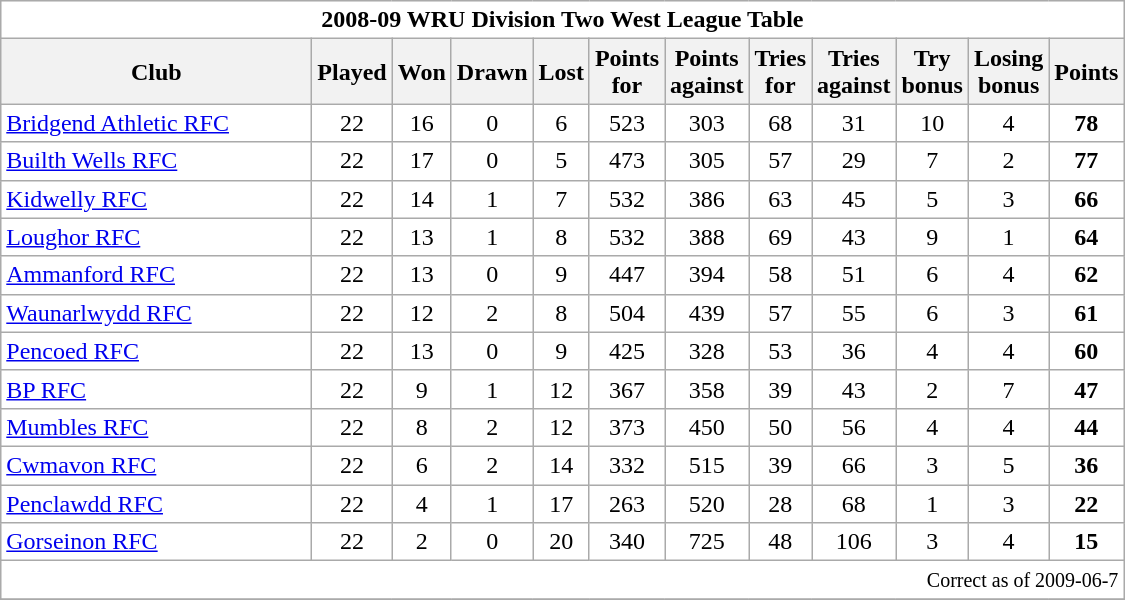<table class="wikitable" style="float:left; margin-right:15px; text-align: center;">
<tr>
<td colspan="12" bgcolor="#FFFFFF" cellpadding="0" cellspacing="0"><strong>2008-09 WRU Division Two West League Table</strong></td>
</tr>
<tr>
<th bgcolor="#efefef" width="200">Club</th>
<th bgcolor="#efefef" width="20">Played</th>
<th bgcolor="#efefef" width="20">Won</th>
<th bgcolor="#efefef" width="20">Drawn</th>
<th bgcolor="#efefef" width="20">Lost</th>
<th bgcolor="#efefef" width="20">Points for</th>
<th bgcolor="#efefef" width="20">Points against</th>
<th bgcolor="#efefef" width="20">Tries for</th>
<th bgcolor="#efefef" width="20">Tries against</th>
<th bgcolor="#efefef" width="20">Try bonus</th>
<th bgcolor="#efefef" width="20">Losing bonus</th>
<th bgcolor="#efefef" width="20">Points</th>
</tr>
<tr bgcolor=#ffffff align=center>
<td align=left><a href='#'>Bridgend Athletic RFC</a></td>
<td>22</td>
<td>16</td>
<td>0</td>
<td>6</td>
<td>523</td>
<td>303</td>
<td>68</td>
<td>31</td>
<td>10</td>
<td>4</td>
<td><strong>78</strong></td>
</tr>
<tr bgcolor=#ffffff align=center>
<td align=left><a href='#'>Builth Wells RFC</a></td>
<td>22</td>
<td>17</td>
<td>0</td>
<td>5</td>
<td>473</td>
<td>305</td>
<td>57</td>
<td>29</td>
<td>7</td>
<td>2</td>
<td><strong>77</strong></td>
</tr>
<tr bgcolor=#ffffff align=center>
<td align=left><a href='#'>Kidwelly RFC</a></td>
<td>22</td>
<td>14</td>
<td>1</td>
<td>7</td>
<td>532</td>
<td>386</td>
<td>63</td>
<td>45</td>
<td>5</td>
<td>3</td>
<td><strong>66</strong></td>
</tr>
<tr bgcolor=#ffffff align=center>
<td align=left><a href='#'>Loughor RFC</a></td>
<td>22</td>
<td>13</td>
<td>1</td>
<td>8</td>
<td>532</td>
<td>388</td>
<td>69</td>
<td>43</td>
<td>9</td>
<td>1</td>
<td><strong>64</strong></td>
</tr>
<tr bgcolor=#ffffff align=center>
<td align=left><a href='#'>Ammanford RFC</a></td>
<td>22</td>
<td>13</td>
<td>0</td>
<td>9</td>
<td>447</td>
<td>394</td>
<td>58</td>
<td>51</td>
<td>6</td>
<td>4</td>
<td><strong>62</strong></td>
</tr>
<tr bgcolor=#ffffff align=center>
<td align=left><a href='#'>Waunarlwydd RFC</a></td>
<td>22</td>
<td>12</td>
<td>2</td>
<td>8</td>
<td>504</td>
<td>439</td>
<td>57</td>
<td>55</td>
<td>6</td>
<td>3</td>
<td><strong>61</strong></td>
</tr>
<tr bgcolor=#ffffff align=center>
<td align=left><a href='#'>Pencoed RFC</a></td>
<td>22</td>
<td>13</td>
<td>0</td>
<td>9</td>
<td>425</td>
<td>328</td>
<td>53</td>
<td>36</td>
<td>4</td>
<td>4</td>
<td><strong>60</strong></td>
</tr>
<tr bgcolor=#ffffff align=center>
<td align=left><a href='#'>BP RFC</a></td>
<td>22</td>
<td>9</td>
<td>1</td>
<td>12</td>
<td>367</td>
<td>358</td>
<td>39</td>
<td>43</td>
<td>2</td>
<td>7</td>
<td><strong>47</strong></td>
</tr>
<tr bgcolor=#ffffff align=center>
<td align=left><a href='#'>Mumbles RFC</a></td>
<td>22</td>
<td>8</td>
<td>2</td>
<td>12</td>
<td>373</td>
<td>450</td>
<td>50</td>
<td>56</td>
<td>4</td>
<td>4</td>
<td><strong>44</strong></td>
</tr>
<tr bgcolor=#ffffff align=center>
<td align=left><a href='#'>Cwmavon RFC</a></td>
<td>22</td>
<td>6</td>
<td>2</td>
<td>14</td>
<td>332</td>
<td>515</td>
<td>39</td>
<td>66</td>
<td>3</td>
<td>5</td>
<td><strong>36</strong></td>
</tr>
<tr bgcolor=#ffffff align=center>
<td align=left><a href='#'>Penclawdd RFC</a></td>
<td>22</td>
<td>4</td>
<td>1</td>
<td>17</td>
<td>263</td>
<td>520</td>
<td>28</td>
<td>68</td>
<td>1</td>
<td>3</td>
<td><strong>22</strong></td>
</tr>
<tr bgcolor=#ffffff align=center>
<td align=left><a href='#'>Gorseinon RFC</a></td>
<td>22</td>
<td>2</td>
<td>0</td>
<td>20</td>
<td>340</td>
<td>725</td>
<td>48</td>
<td>106</td>
<td>3</td>
<td>4</td>
<td><strong>15</strong></td>
</tr>
<tr>
<td colspan="12" align="right" bgcolor="#FFFFFF" cellpadding="0" cellspacing="0"><small>Correct as of 2009-06-7</small></td>
</tr>
<tr>
</tr>
</table>
